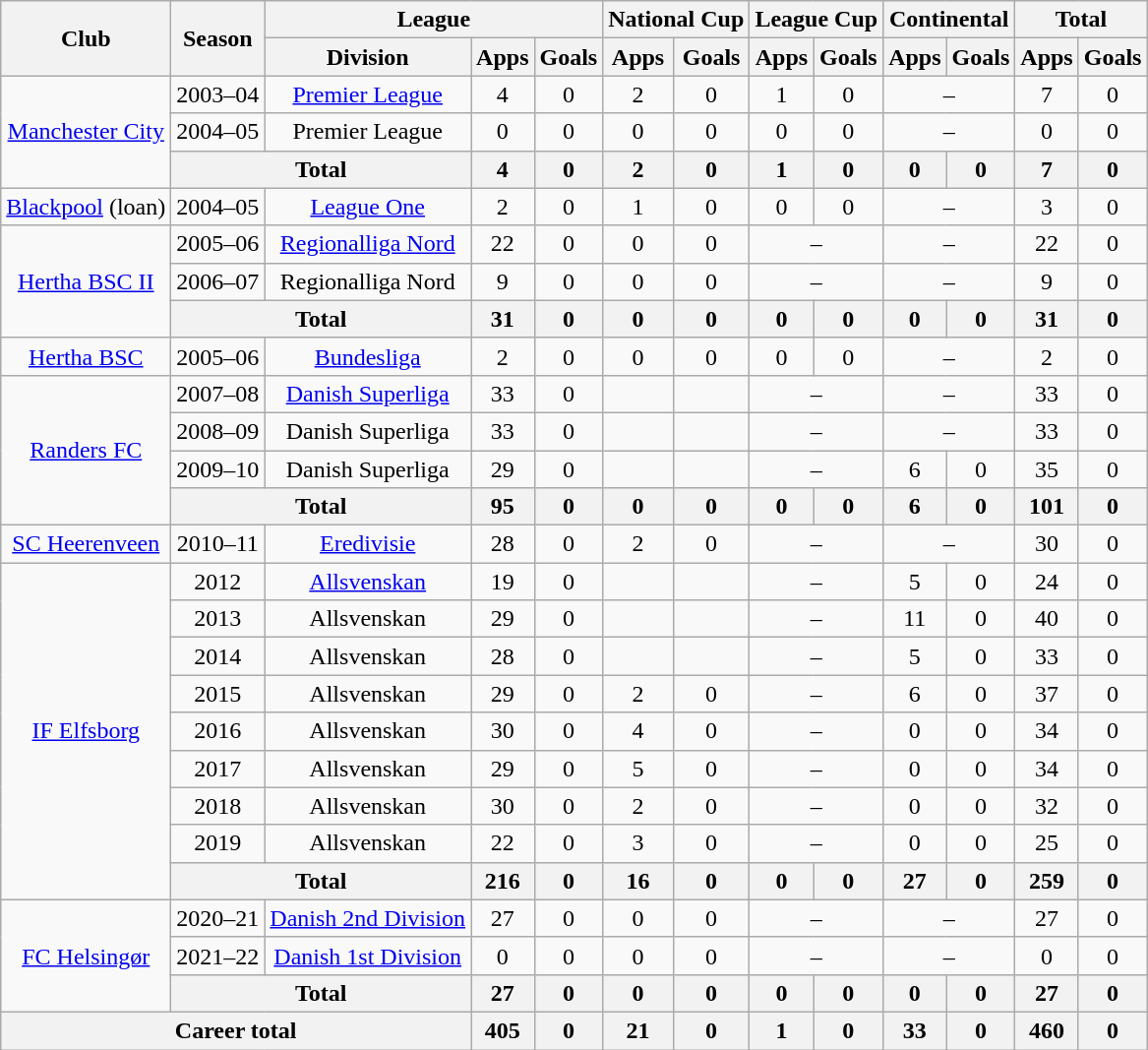<table class="wikitable" style="text-align:center">
<tr>
<th rowspan="2">Club</th>
<th rowspan="2">Season</th>
<th colspan="3">League</th>
<th colspan="2">National Cup</th>
<th colspan="2">League Cup</th>
<th colspan="2">Continental</th>
<th colspan="2">Total</th>
</tr>
<tr>
<th>Division</th>
<th>Apps</th>
<th>Goals</th>
<th>Apps</th>
<th>Goals</th>
<th>Apps</th>
<th>Goals</th>
<th>Apps</th>
<th>Goals</th>
<th>Apps</th>
<th>Goals</th>
</tr>
<tr>
<td rowspan="3"><a href='#'>Manchester City</a></td>
<td>2003–04</td>
<td><a href='#'>Premier League</a></td>
<td>4</td>
<td>0</td>
<td>2</td>
<td>0</td>
<td>1</td>
<td>0</td>
<td colspan="2">–</td>
<td>7</td>
<td>0</td>
</tr>
<tr>
<td>2004–05</td>
<td>Premier League</td>
<td>0</td>
<td>0</td>
<td>0</td>
<td>0</td>
<td>0</td>
<td>0</td>
<td colspan="2">–</td>
<td>0</td>
<td>0</td>
</tr>
<tr>
<th colspan="2">Total</th>
<th>4</th>
<th>0</th>
<th>2</th>
<th>0</th>
<th>1</th>
<th>0</th>
<th>0</th>
<th>0</th>
<th>7</th>
<th>0</th>
</tr>
<tr>
<td><a href='#'>Blackpool</a> (loan)</td>
<td>2004–05</td>
<td><a href='#'>League One</a></td>
<td>2</td>
<td>0</td>
<td>1</td>
<td>0</td>
<td>0</td>
<td>0</td>
<td colspan="2">–</td>
<td>3</td>
<td>0</td>
</tr>
<tr>
<td rowspan="3"><a href='#'>Hertha BSC II</a></td>
<td>2005–06</td>
<td><a href='#'>Regionalliga Nord</a></td>
<td>22</td>
<td>0</td>
<td>0</td>
<td>0</td>
<td colspan="2">–</td>
<td colspan="2">–</td>
<td>22</td>
<td>0</td>
</tr>
<tr>
<td>2006–07</td>
<td>Regionalliga Nord</td>
<td>9</td>
<td>0</td>
<td>0</td>
<td>0</td>
<td colspan="2">–</td>
<td colspan="2">–</td>
<td>9</td>
<td>0</td>
</tr>
<tr>
<th colspan="2">Total</th>
<th>31</th>
<th>0</th>
<th>0</th>
<th>0</th>
<th>0</th>
<th>0</th>
<th>0</th>
<th>0</th>
<th>31</th>
<th>0</th>
</tr>
<tr>
<td><a href='#'>Hertha BSC</a></td>
<td>2005–06</td>
<td><a href='#'>Bundesliga</a></td>
<td>2</td>
<td>0</td>
<td>0</td>
<td>0</td>
<td>0</td>
<td>0</td>
<td colspan="2">–</td>
<td>2</td>
<td>0</td>
</tr>
<tr>
<td rowspan="4"><a href='#'>Randers FC</a></td>
<td>2007–08</td>
<td><a href='#'>Danish Superliga</a></td>
<td>33</td>
<td>0</td>
<td></td>
<td></td>
<td colspan="2">–</td>
<td colspan="2">–</td>
<td>33</td>
<td>0</td>
</tr>
<tr>
<td>2008–09</td>
<td>Danish Superliga</td>
<td>33</td>
<td>0</td>
<td></td>
<td></td>
<td colspan="2">–</td>
<td colspan="2">–</td>
<td>33</td>
<td>0</td>
</tr>
<tr>
<td>2009–10</td>
<td>Danish Superliga</td>
<td>29</td>
<td>0</td>
<td></td>
<td></td>
<td colspan="2">–</td>
<td>6</td>
<td>0</td>
<td>35</td>
<td>0</td>
</tr>
<tr>
<th colspan="2">Total</th>
<th>95</th>
<th>0</th>
<th>0</th>
<th>0</th>
<th>0</th>
<th>0</th>
<th>6</th>
<th>0</th>
<th>101</th>
<th>0</th>
</tr>
<tr>
<td><a href='#'>SC Heerenveen</a></td>
<td>2010–11</td>
<td><a href='#'>Eredivisie</a></td>
<td>28</td>
<td>0</td>
<td>2</td>
<td>0</td>
<td colspan="2">–</td>
<td colspan="2">–</td>
<td>30</td>
<td>0</td>
</tr>
<tr>
<td rowspan="9"><a href='#'>IF Elfsborg</a></td>
<td>2012</td>
<td><a href='#'>Allsvenskan</a></td>
<td>19</td>
<td>0</td>
<td></td>
<td></td>
<td colspan="2">–</td>
<td>5</td>
<td>0</td>
<td>24</td>
<td>0</td>
</tr>
<tr>
<td>2013</td>
<td>Allsvenskan</td>
<td>29</td>
<td>0</td>
<td></td>
<td></td>
<td colspan="2">–</td>
<td>11</td>
<td>0</td>
<td>40</td>
<td>0</td>
</tr>
<tr>
<td>2014</td>
<td>Allsvenskan</td>
<td>28</td>
<td>0</td>
<td></td>
<td></td>
<td colspan="2">–</td>
<td>5</td>
<td>0</td>
<td>33</td>
<td>0</td>
</tr>
<tr>
<td>2015</td>
<td>Allsvenskan</td>
<td>29</td>
<td>0</td>
<td>2</td>
<td>0</td>
<td colspan="2">–</td>
<td>6</td>
<td>0</td>
<td>37</td>
<td>0</td>
</tr>
<tr>
<td>2016</td>
<td>Allsvenskan</td>
<td>30</td>
<td>0</td>
<td>4</td>
<td>0</td>
<td colspan="2">–</td>
<td>0</td>
<td>0</td>
<td>34</td>
<td>0</td>
</tr>
<tr>
<td>2017</td>
<td>Allsvenskan</td>
<td>29</td>
<td>0</td>
<td>5</td>
<td>0</td>
<td colspan="2">–</td>
<td>0</td>
<td>0</td>
<td>34</td>
<td>0</td>
</tr>
<tr>
<td>2018</td>
<td>Allsvenskan</td>
<td>30</td>
<td>0</td>
<td>2</td>
<td>0</td>
<td colspan="2">–</td>
<td>0</td>
<td>0</td>
<td>32</td>
<td>0</td>
</tr>
<tr>
<td>2019</td>
<td>Allsvenskan</td>
<td>22</td>
<td>0</td>
<td>3</td>
<td>0</td>
<td colspan="2">–</td>
<td>0</td>
<td>0</td>
<td>25</td>
<td>0</td>
</tr>
<tr>
<th colspan="2">Total</th>
<th>216</th>
<th>0</th>
<th>16</th>
<th>0</th>
<th>0</th>
<th>0</th>
<th>27</th>
<th>0</th>
<th>259</th>
<th>0</th>
</tr>
<tr>
<td rowspan="3"><a href='#'>FC Helsingør</a></td>
<td>2020–21</td>
<td><a href='#'>Danish 2nd Division</a></td>
<td>27</td>
<td>0</td>
<td>0</td>
<td>0</td>
<td colspan="2">–</td>
<td colspan="2">–</td>
<td>27</td>
<td>0</td>
</tr>
<tr>
<td>2021–22</td>
<td><a href='#'>Danish 1st Division</a></td>
<td>0</td>
<td>0</td>
<td>0</td>
<td>0</td>
<td colspan="2">–</td>
<td colspan="2">–</td>
<td>0</td>
<td>0</td>
</tr>
<tr>
<th colspan="2">Total</th>
<th>27</th>
<th>0</th>
<th>0</th>
<th>0</th>
<th>0</th>
<th>0</th>
<th>0</th>
<th>0</th>
<th>27</th>
<th>0</th>
</tr>
<tr>
<th colspan="3">Career total</th>
<th>405</th>
<th>0</th>
<th>21</th>
<th>0</th>
<th>1</th>
<th>0</th>
<th>33</th>
<th>0</th>
<th>460</th>
<th>0</th>
</tr>
</table>
